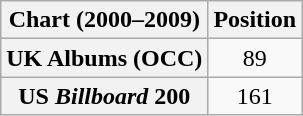<table class="wikitable plainrowheaders" style="text-align:center">
<tr>
<th scope="col">Chart (2000–2009)</th>
<th scope="col">Position</th>
</tr>
<tr>
<th scope="row">UK Albums (OCC)</th>
<td>89</td>
</tr>
<tr>
<th scope="row">US <em>Billboard</em> 200</th>
<td>161</td>
</tr>
</table>
